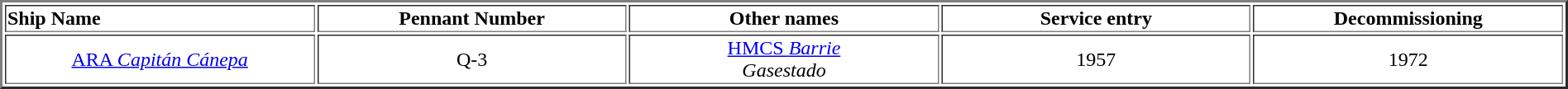<table width="100%" border="2">
<tr>
<th width="16%" align="left">Ship Name</th>
<th width="16%" align="center">Pennant Number</th>
<th width="16%" align="center">Other names</th>
<th width="16%" align="center">Service entry</th>
<th width="16%" align="center">Decommissioning</th>
</tr>
<tr>
<td align="center"><a href='#'>ARA <em>Capitán Cánepa</em></a></td>
<td align="center">Q-3</td>
<td align="center"><a href='#'>HMCS <em>Barrie</em></a><br> <em>Gasestado</em></td>
<td align="center">1957</td>
<td align="center">1972</td>
</tr>
</table>
